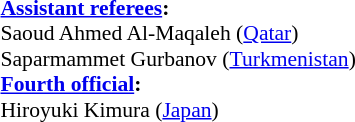<table width=50% style="font-size: 90%">
<tr>
<td><br><strong><a href='#'>Assistant referees</a>:</strong>
<br>Saoud Ahmed Al-Maqaleh (<a href='#'>Qatar</a>)
<br>Saparmammet Gurbanov (<a href='#'>Turkmenistan</a>)
<br><strong><a href='#'>Fourth official</a>:</strong>
<br>Hiroyuki Kimura (<a href='#'>Japan</a>)</td>
</tr>
</table>
